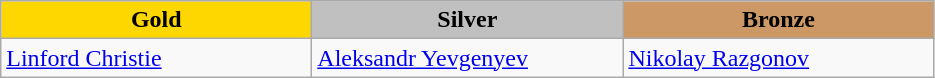<table class="wikitable" style="text-align:left">
<tr align="center">
<td width=200 bgcolor=gold><strong>Gold</strong></td>
<td width=200 bgcolor=silver><strong>Silver</strong></td>
<td width=200 bgcolor=CC9966><strong>Bronze</strong></td>
</tr>
<tr>
<td><a href='#'>Linford Christie</a><br><em></em></td>
<td><a href='#'>Aleksandr Yevgenyev</a><br><em></em></td>
<td><a href='#'>Nikolay Razgonov</a><br><em></em></td>
</tr>
</table>
